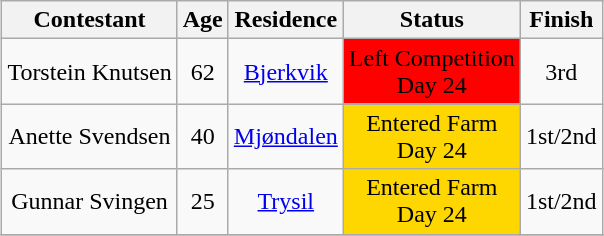<table class="wikitable sortable" style="margin:auto; text-align:center">
<tr>
<th>Contestant</th>
<th>Age</th>
<th>Residence</th>
<th>Status</th>
<th>Finish</th>
</tr>
<tr>
<td>Torstein Knutsen</td>
<td>62</td>
<td><a href='#'>Bjerkvik</a></td>
<td style="background:#ff0000;">Left Competition<br>Day 24</td>
<td>3rd</td>
</tr>
<tr>
<td>Anette Svendsen</td>
<td>40</td>
<td><a href='#'>Mjøndalen</a></td>
<td style="background:gold;">Entered Farm<br>Day 24</td>
<td>1st/2nd</td>
</tr>
<tr>
<td>Gunnar Svingen</td>
<td>25</td>
<td><a href='#'>Trysil</a></td>
<td style="background:gold;">Entered Farm<br>Day 24</td>
<td>1st/2nd</td>
</tr>
<tr>
</tr>
</table>
